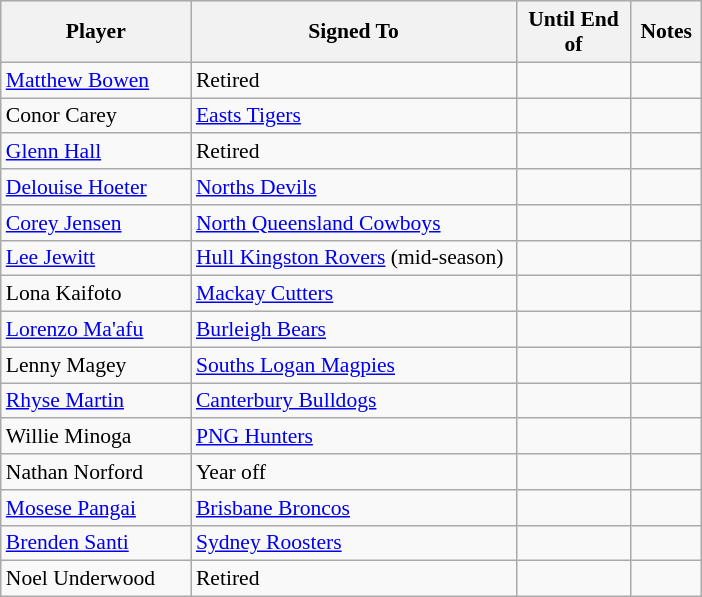<table class="wikitable" style="font-size:90%">
<tr style="background:#efefef;">
<th style="width:120px;">Player</th>
<th style="width:210px;">Signed To</th>
<th style="width:70px;">Until End of</th>
<th style="width:40px;">Notes</th>
</tr>
<tr>
<td><a href='#'>Matthew Bowen</a></td>
<td>Retired</td>
<td></td>
<td></td>
</tr>
<tr>
<td>Conor Carey</td>
<td> <a href='#'>Easts Tigers</a></td>
<td></td>
<td></td>
</tr>
<tr>
<td><a href='#'>Glenn Hall</a></td>
<td>Retired</td>
<td></td>
<td></td>
</tr>
<tr>
<td><a href='#'>Delouise Hoeter</a></td>
<td> <a href='#'>Norths Devils</a></td>
<td></td>
<td></td>
</tr>
<tr>
<td><a href='#'>Corey Jensen</a></td>
<td> <a href='#'>North Queensland Cowboys</a></td>
<td></td>
<td></td>
</tr>
<tr>
<td><a href='#'>Lee Jewitt</a></td>
<td> <a href='#'>Hull Kingston Rovers</a> (mid-season)</td>
<td></td>
<td></td>
</tr>
<tr>
<td>Lona Kaifoto</td>
<td> <a href='#'>Mackay Cutters</a></td>
<td></td>
<td></td>
</tr>
<tr>
<td><a href='#'>Lorenzo Ma'afu</a></td>
<td> <a href='#'>Burleigh Bears</a></td>
<td></td>
<td></td>
</tr>
<tr>
<td>Lenny Magey</td>
<td> <a href='#'>Souths Logan Magpies</a></td>
<td></td>
<td></td>
</tr>
<tr>
<td><a href='#'>Rhyse Martin</a></td>
<td> <a href='#'>Canterbury Bulldogs</a></td>
<td></td>
<td></td>
</tr>
<tr>
<td>Willie Minoga</td>
<td> <a href='#'>PNG Hunters</a></td>
<td></td>
<td></td>
</tr>
<tr>
<td>Nathan Norford</td>
<td>Year off</td>
<td></td>
<td></td>
</tr>
<tr>
<td><a href='#'>Mosese Pangai</a></td>
<td> <a href='#'>Brisbane Broncos</a></td>
<td></td>
<td></td>
</tr>
<tr>
<td><a href='#'>Brenden Santi</a></td>
<td> <a href='#'>Sydney Roosters</a></td>
<td></td>
<td></td>
</tr>
<tr>
<td>Noel Underwood</td>
<td>Retired</td>
<td></td>
<td></td>
</tr>
</table>
